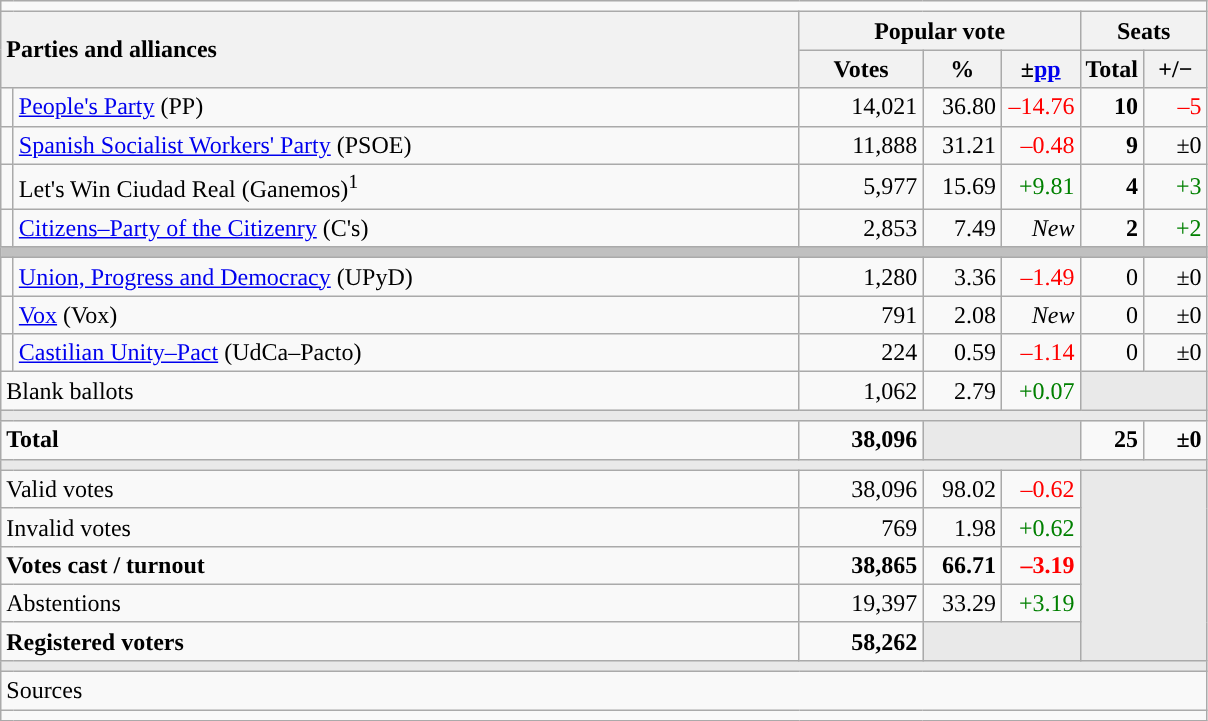<table class="wikitable" style="text-align:right;">
<tr>
<td colspan="7"></td>
</tr>
<tr>
<th style="text-align:left;" rowspan="2" colspan="2" width="525">Parties and alliances</th>
<th colspan="3">Popular vote</th>
<th colspan="2">Seats</th>
</tr>
<tr>
<th width="75">Votes</th>
<th width="45">%</th>
<th width="45">±<a href='#'>pp</a></th>
<th width="35">Total</th>
<th width="35">+/−</th>
</tr>
<tr>
<td width="1" style="color:inherit;background:"></td>
<td align="left"><a href='#'>People's Party</a> (PP)</td>
<td>14,021</td>
<td>36.80</td>
<td style="color:red;">–14.76</td>
<td><strong>10</strong></td>
<td style="color:red;">–5</td>
</tr>
<tr>
<td style="color:inherit;background:"></td>
<td align="left"><a href='#'>Spanish Socialist Workers' Party</a> (PSOE)</td>
<td>11,888</td>
<td>31.21</td>
<td style="color:red;">–0.48</td>
<td><strong>9</strong></td>
<td>±0</td>
</tr>
<tr>
<td style="color:inherit;background:"></td>
<td align="left">Let's Win Ciudad Real (Ganemos)<sup>1</sup></td>
<td>5,977</td>
<td>15.69</td>
<td style="color:green;">+9.81</td>
<td><strong>4</strong></td>
<td style="color:green;">+3</td>
</tr>
<tr>
<td style="color:inherit;background:"></td>
<td align="left"><a href='#'>Citizens–Party of the Citizenry</a> (C's)</td>
<td>2,853</td>
<td>7.49</td>
<td><em>New</em></td>
<td><strong>2</strong></td>
<td style="color:green;">+2</td>
</tr>
<tr>
<td colspan="7" bgcolor="#C0C0C0"></td>
</tr>
<tr>
<td style="color:inherit;background:"></td>
<td align="left"><a href='#'>Union, Progress and Democracy</a> (UPyD)</td>
<td>1,280</td>
<td>3.36</td>
<td style="color:red;">–1.49</td>
<td>0</td>
<td>±0</td>
</tr>
<tr>
<td style="color:inherit;background:"></td>
<td align="left"><a href='#'>Vox</a> (Vox)</td>
<td>791</td>
<td>2.08</td>
<td><em>New</em></td>
<td>0</td>
<td>±0</td>
</tr>
<tr>
<td style="color:inherit;background:"></td>
<td align="left"><a href='#'>Castilian Unity–Pact</a> (UdCa–Pacto)</td>
<td>224</td>
<td>0.59</td>
<td style="color:red;">–1.14</td>
<td>0</td>
<td>±0</td>
</tr>
<tr>
<td align="left" colspan="2">Blank ballots</td>
<td>1,062</td>
<td>2.79</td>
<td style="color:green;">+0.07</td>
<td bgcolor="#E9E9E9" colspan="2"></td>
</tr>
<tr>
<td colspan="7" bgcolor="#E9E9E9"></td>
</tr>
<tr style="font-weight:bold;">
<td align="left" colspan="2">Total</td>
<td>38,096</td>
<td bgcolor="#E9E9E9" colspan="2"></td>
<td>25</td>
<td>±0</td>
</tr>
<tr>
<td colspan="7" bgcolor="#E9E9E9"></td>
</tr>
<tr>
<td align="left" colspan="2">Valid votes</td>
<td>38,096</td>
<td>98.02</td>
<td style="color:red;">–0.62</td>
<td bgcolor="#E9E9E9" colspan="2" rowspan="5"></td>
</tr>
<tr>
<td align="left" colspan="2">Invalid votes</td>
<td>769</td>
<td>1.98</td>
<td style="color:green;">+0.62</td>
</tr>
<tr style="font-weight:bold;">
<td align="left" colspan="2">Votes cast / turnout</td>
<td>38,865</td>
<td>66.71</td>
<td style="color:red;">–3.19</td>
</tr>
<tr>
<td align="left" colspan="2">Abstentions</td>
<td>19,397</td>
<td>33.29</td>
<td style="color:green;">+3.19</td>
</tr>
<tr style="font-weight:bold;">
<td align="left" colspan="2">Registered voters</td>
<td>58,262</td>
<td bgcolor="#E9E9E9" colspan="2"></td>
</tr>
<tr>
<td colspan="7" bgcolor="#E9E9E9"></td>
</tr>
<tr>
<td align="left" colspan="7">Sources</td>
</tr>
<tr>
<td colspan="7" style="text-align:left; max-width:790px;"></td>
</tr>
</table>
